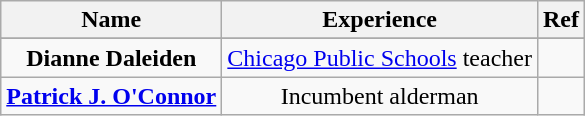<table class="wikitable" style="text-align:center">
<tr>
<th>Name</th>
<th>Experience</th>
<th>Ref</th>
</tr>
<tr>
</tr>
<tr>
<td><strong>Dianne Daleiden</strong></td>
<td><a href='#'>Chicago Public Schools</a> teacher</td>
<td></td>
</tr>
<tr>
<td><strong><a href='#'>Patrick J. O'Connor</a></strong></td>
<td>Incumbent alderman</td>
<td></td>
</tr>
</table>
